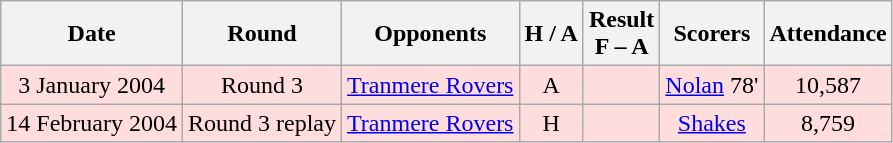<table class="wikitable" style="text-align:center">
<tr>
<th>Date</th>
<th>Round</th>
<th>Opponents</th>
<th>H / A</th>
<th>Result<br>F – A</th>
<th>Scorers</th>
<th>Attendance</th>
</tr>
<tr bgcolor="#ffdddd">
<td>3 January 2004</td>
<td>Round 3</td>
<td><a href='#'>Tranmere Rovers</a></td>
<td>A</td>
<td></td>
<td><a href='#'>Nolan</a> 78'</td>
<td>10,587</td>
</tr>
<tr bgcolor="#ffdddd">
<td>14 February 2004</td>
<td>Round 3 replay</td>
<td><a href='#'>Tranmere Rovers</a></td>
<td>H</td>
<td></td>
<td><a href='#'>Shakes</a></td>
<td>8,759</td>
</tr>
</table>
